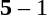<table style="text-align:center">
<tr>
<th width=223></th>
<th width=100></th>
<th width=223></th>
</tr>
<tr>
<td align=right></td>
<td><strong>5</strong> – 1</td>
<td align=left></td>
</tr>
<tr>
<td align=right></td>
<td></td>
<td align=left></td>
</tr>
</table>
